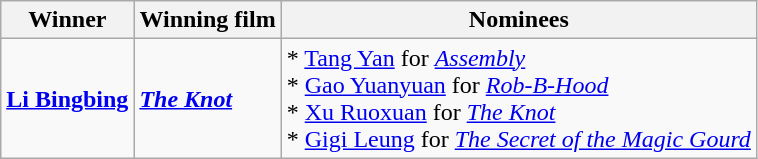<table class="wikitable">
<tr>
<th>Winner</th>
<th>Winning film</th>
<th>Nominees</th>
</tr>
<tr>
<td><strong><a href='#'>Li Bingbing</a></strong></td>
<td><strong><em><a href='#'>The Knot</a></em></strong></td>
<td>* <a href='#'>Tang Yan</a> for <em><a href='#'>Assembly</a></em><br> * <a href='#'>Gao Yuanyuan</a> for <em><a href='#'>Rob-B-Hood</a></em><br> * <a href='#'>Xu Ruoxuan</a> for <em><a href='#'>The Knot</a></em><br> * <a href='#'>Gigi Leung</a> for <em><a href='#'>The Secret of the Magic Gourd</a></em></td>
</tr>
</table>
